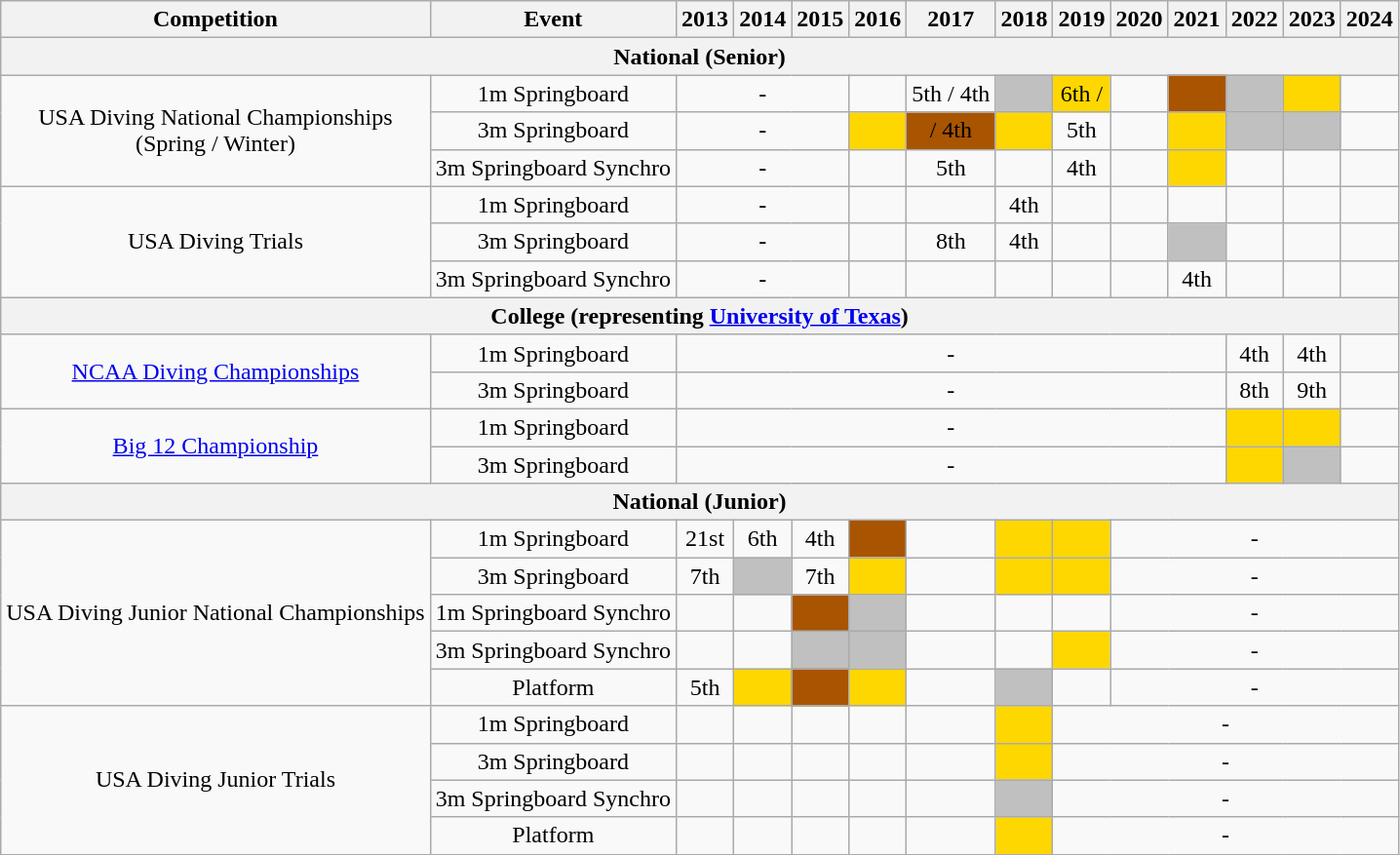<table class="wikitable" style="text-align:center;">
<tr>
<th>Competition</th>
<th>Event</th>
<th>2013</th>
<th>2014</th>
<th>2015</th>
<th>2016</th>
<th>2017</th>
<th>2018</th>
<th>2019</th>
<th>2020</th>
<th>2021</th>
<th>2022</th>
<th>2023</th>
<th>2024</th>
</tr>
<tr>
<th colspan="14">National (Senior)</th>
</tr>
<tr>
<td rowspan="3">USA Diving National Championships<br>(Spring / Winter)</td>
<td>1m Springboard</td>
<td colspan="3">-</td>
<td></td>
<td>5th / 4th</td>
<td bgcolor=silver></td>
<td bgcolor=gold>6th / </td>
<td></td>
<td bgcolor=#a85400></td>
<td bgcolor=silver></td>
<td bgcolor=gold></td>
<td></td>
</tr>
<tr>
<td>3m Springboard</td>
<td colspan="3">-</td>
<td bgcolor=gold></td>
<td bgcolor=#a85400> / 4th</td>
<td bgcolor=gold></td>
<td>5th</td>
<td></td>
<td bgcolor=gold></td>
<td bgcolor=silver></td>
<td bgcolor=silver></td>
<td></td>
</tr>
<tr>
<td>3m Springboard Synchro</td>
<td colspan="3">-</td>
<td></td>
<td>5th</td>
<td></td>
<td>4th</td>
<td></td>
<td bgcolor=gold></td>
<td></td>
<td></td>
<td></td>
</tr>
<tr>
<td rowspan="3">USA Diving Trials</td>
<td>1m Springboard</td>
<td colspan="3">-</td>
<td></td>
<td></td>
<td>4th</td>
<td></td>
<td></td>
<td></td>
<td></td>
<td></td>
<td></td>
</tr>
<tr>
<td>3m Springboard</td>
<td colspan="3">-</td>
<td></td>
<td>8th</td>
<td>4th</td>
<td></td>
<td></td>
<td bgcolor=silver></td>
<td></td>
<td></td>
<td></td>
</tr>
<tr>
<td>3m Springboard Synchro</td>
<td colspan="3">-</td>
<td></td>
<td></td>
<td></td>
<td></td>
<td></td>
<td>4th</td>
<td></td>
<td></td>
<td></td>
</tr>
<tr>
<th colspan="14">College (representing <a href='#'>University of Texas</a>)</th>
</tr>
<tr>
<td rowspan="2"><a href='#'>NCAA Diving Championships</a></td>
<td>1m Springboard</td>
<td colspan="9">-</td>
<td>4th</td>
<td>4th</td>
<td></td>
</tr>
<tr>
<td>3m Springboard</td>
<td colspan="9">-</td>
<td>8th</td>
<td>9th</td>
<td></td>
</tr>
<tr>
<td rowspan="2"><a href='#'>Big 12 Championship</a></td>
<td>1m Springboard</td>
<td colspan="9">-</td>
<td bgcolor=gold></td>
<td bgcolor=gold></td>
<td></td>
</tr>
<tr>
<td>3m Springboard</td>
<td colspan="9">-</td>
<td bgcolor=gold></td>
<td bgcolor=silver></td>
<td></td>
</tr>
<tr>
<th colspan="14">National (Junior)</th>
</tr>
<tr>
<td rowspan="5">USA Diving Junior National Championships</td>
<td>1m Springboard</td>
<td>21st</td>
<td>6th</td>
<td>4th</td>
<td bgcolor=#a85400></td>
<td></td>
<td bgcolor=gold></td>
<td bgcolor=gold></td>
<td colspan="5">-</td>
</tr>
<tr>
<td>3m Springboard</td>
<td>7th</td>
<td bgcolor=silver></td>
<td>7th</td>
<td bgcolor=gold></td>
<td></td>
<td bgcolor=gold></td>
<td bgcolor=gold></td>
<td colspan="5">-</td>
</tr>
<tr>
<td>1m Springboard Synchro</td>
<td></td>
<td></td>
<td bgcolor=#a85400></td>
<td bgcolor=silver></td>
<td></td>
<td></td>
<td></td>
<td colspan="5">-</td>
</tr>
<tr>
<td>3m Springboard Synchro</td>
<td></td>
<td></td>
<td bgcolor=silver></td>
<td bgcolor=silver></td>
<td></td>
<td></td>
<td bgcolor=gold></td>
<td colspan="5">-</td>
</tr>
<tr>
<td>Platform</td>
<td>5th</td>
<td bgcolor=gold></td>
<td bgcolor=#a85400></td>
<td bgcolor=gold></td>
<td></td>
<td bgcolor=silver></td>
<td></td>
<td colspan="5">-</td>
</tr>
<tr>
<td rowspan="4">USA Diving Junior Trials</td>
<td>1m Springboard</td>
<td></td>
<td></td>
<td></td>
<td></td>
<td></td>
<td bgcolor=gold></td>
<td colspan="6">-</td>
</tr>
<tr>
<td>3m Springboard</td>
<td></td>
<td></td>
<td></td>
<td></td>
<td></td>
<td bgcolor=gold></td>
<td colspan="6">-</td>
</tr>
<tr>
<td>3m Springboard Synchro</td>
<td></td>
<td></td>
<td></td>
<td></td>
<td></td>
<td bgcolor=silver></td>
<td colspan="6">-</td>
</tr>
<tr>
<td>Platform</td>
<td></td>
<td></td>
<td></td>
<td></td>
<td></td>
<td bgcolor=gold></td>
<td colspan="6">-</td>
</tr>
</table>
